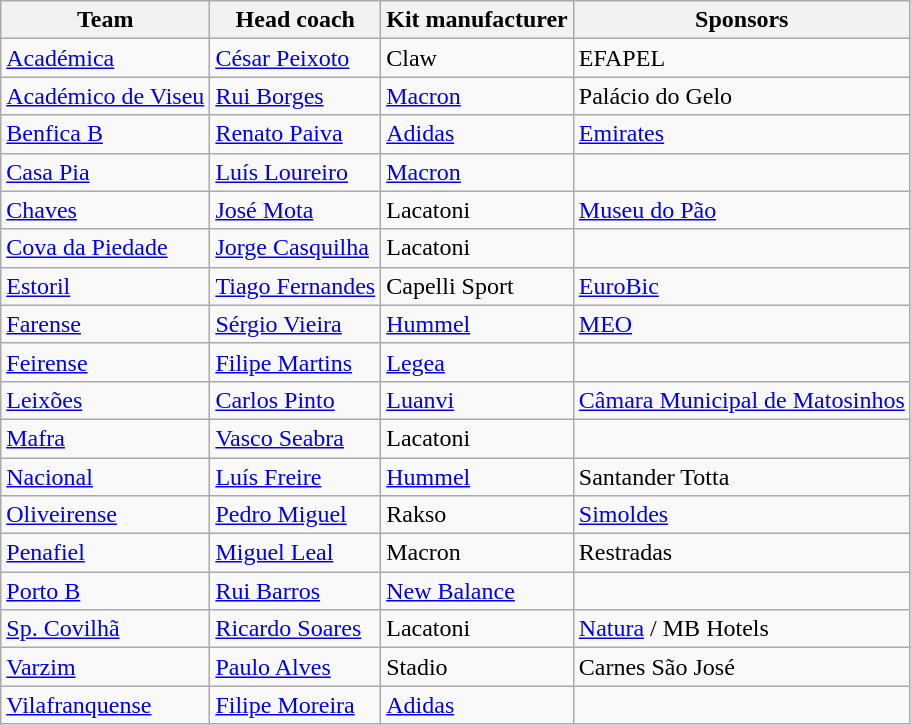<table class="wikitable sortable" style="text-align: left;">
<tr>
<th>Team</th>
<th>Head coach</th>
<th>Kit manufacturer</th>
<th>Sponsors</th>
</tr>
<tr>
<td><a href='#'>Académica</a></td>
<td> <a href='#'>César Peixoto</a></td>
<td> Claw</td>
<td>EFAPEL</td>
</tr>
<tr>
<td><a href='#'>Académico de Viseu</a></td>
<td> <a href='#'>Rui Borges</a></td>
<td> <a href='#'>Macron</a></td>
<td>Palácio do Gelo</td>
</tr>
<tr>
<td><a href='#'>Benfica B</a></td>
<td> <a href='#'>Renato Paiva</a></td>
<td> <a href='#'>Adidas</a></td>
<td><a href='#'>Emirates</a></td>
</tr>
<tr>
<td><a href='#'>Casa Pia</a></td>
<td> <a href='#'>Luís Loureiro</a></td>
<td> <a href='#'>Macron</a></td>
<td></td>
</tr>
<tr>
<td><a href='#'>Chaves</a></td>
<td> <a href='#'>José Mota</a></td>
<td> Lacatoni</td>
<td><a href='#'>Museu do Pão</a></td>
</tr>
<tr>
<td><a href='#'>Cova da Piedade</a></td>
<td> <a href='#'>Jorge Casquilha</a></td>
<td> Lacatoni</td>
<td></td>
</tr>
<tr>
<td><a href='#'>Estoril</a></td>
<td> <a href='#'>Tiago Fernandes</a></td>
<td> Capelli Sport</td>
<td><a href='#'>EuroBic</a></td>
</tr>
<tr>
<td><a href='#'>Farense</a></td>
<td> <a href='#'>Sérgio Vieira</a></td>
<td> <a href='#'>Hummel</a></td>
<td><a href='#'>MEO</a></td>
</tr>
<tr>
<td><a href='#'>Feirense</a></td>
<td> <a href='#'>Filipe Martins</a></td>
<td> <a href='#'>Legea</a></td>
<td></td>
</tr>
<tr>
<td><a href='#'>Leixões</a></td>
<td> <a href='#'>Carlos Pinto</a></td>
<td> <a href='#'>Luanvi</a></td>
<td><a href='#'>Câmara Municipal de Matosinhos</a></td>
</tr>
<tr>
<td><a href='#'>Mafra</a></td>
<td> <a href='#'>Vasco Seabra</a></td>
<td> Lacatoni</td>
<td></td>
</tr>
<tr>
<td><a href='#'>Nacional</a></td>
<td> <a href='#'>Luís Freire</a></td>
<td> <a href='#'>Hummel</a></td>
<td>Santander Totta</td>
</tr>
<tr>
<td><a href='#'>Oliveirense</a></td>
<td> <a href='#'>Pedro Miguel</a></td>
<td> Rakso</td>
<td><a href='#'>Simoldes</a></td>
</tr>
<tr>
<td><a href='#'>Penafiel</a></td>
<td> <a href='#'>Miguel Leal</a></td>
<td> Macron</td>
<td>Restradas</td>
</tr>
<tr>
<td><a href='#'>Porto B</a></td>
<td> <a href='#'>Rui Barros</a></td>
<td> <a href='#'>New Balance</a></td>
<td></td>
</tr>
<tr>
<td><a href='#'>Sp. Covilhã</a></td>
<td> <a href='#'>Ricardo Soares</a></td>
<td> Lacatoni</td>
<td><a href='#'>Natura</a> / MB Hotels</td>
</tr>
<tr>
<td><a href='#'>Varzim</a></td>
<td> <a href='#'>Paulo Alves</a></td>
<td> Stadio</td>
<td>Carnes São José</td>
</tr>
<tr>
<td><a href='#'>Vilafranquense</a></td>
<td> <a href='#'>Filipe Moreira</a></td>
<td> <a href='#'>Adidas</a></td>
<td></td>
</tr>
</table>
